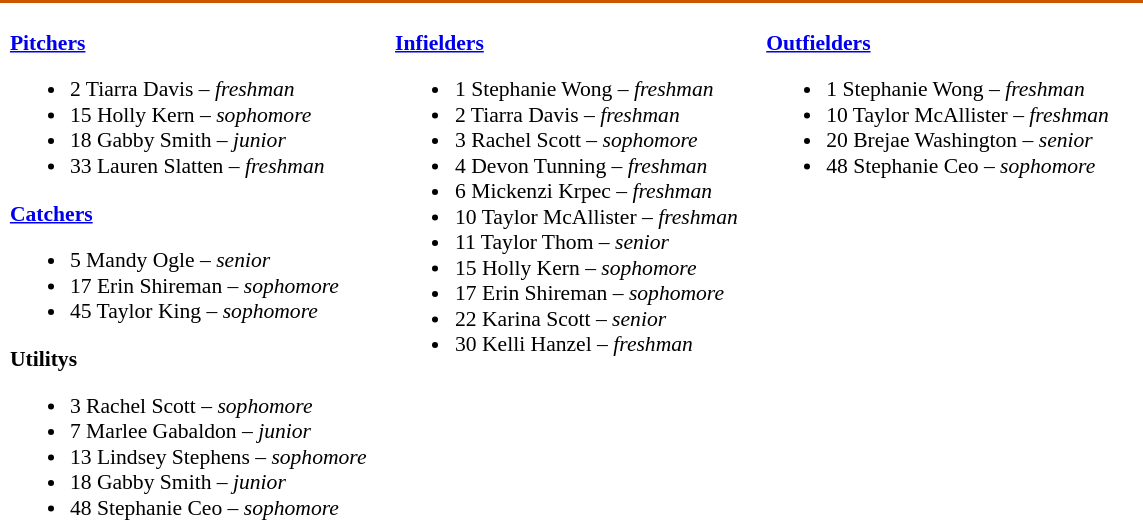<table class="toccolours" style="border-collapse:collapse; font-size:90%;">
<tr>
<td colspan="7" style=background:#CC5500;color:#FFFFFF; border: 2px solid #FFFFFF;></td>
</tr>
<tr>
</tr>
<tr>
<td width="03"> </td>
<td valign="top"><br><strong><a href='#'>Pitchers</a></strong><ul><li>2 Tiarra Davis – <em>freshman</em></li><li>15 Holly Kern – <em>sophomore</em></li><li>18 Gabby Smith – <em>junior</em></li><li>33 Lauren Slatten – <em>freshman</em></li></ul><strong><a href='#'>Catchers</a></strong><ul><li>5 Mandy Ogle – <em>senior</em></li><li>17 Erin Shireman – <em>sophomore</em></li><li>45 Taylor King – <em>sophomore</em></li></ul><strong>Utilitys</strong><ul><li>3 Rachel Scott – <em>sophomore</em></li><li>7 Marlee Gabaldon – <em>junior</em></li><li>13 Lindsey Stephens – <em>sophomore</em></li><li>18 Gabby Smith – <em>junior</em></li><li>48 Stephanie Ceo – <em>sophomore</em></li></ul></td>
<td width="15"> </td>
<td valign="top"><br><strong><a href='#'>Infielders</a></strong><ul><li>1 Stephanie Wong – <em>freshman</em></li><li>2 Tiarra Davis – <em>freshman</em></li><li>3 Rachel Scott – <em>sophomore</em></li><li>4 Devon Tunning – <em>freshman</em></li><li>6 Mickenzi Krpec – <em>freshman</em></li><li>10 Taylor McAllister – <em>freshman</em></li><li>11 Taylor Thom – <em>senior</em></li><li>15 Holly Kern – <em>sophomore</em></li><li>17 Erin Shireman – <em>sophomore</em></li><li>22 Karina Scott – <em>senior</em></li><li>30 Kelli Hanzel – <em>freshman</em></li></ul></td>
<td width="15"> </td>
<td valign="top"><br><strong><a href='#'>Outfielders</a></strong><ul><li>1 Stephanie Wong – <em>freshman</em></li><li>10 Taylor McAllister – <em>freshman</em></li><li>20 Brejae Washington – <em>senior</em></li><li>48 Stephanie Ceo – <em>sophomore</em></li></ul></td>
<td width="20"> </td>
</tr>
</table>
